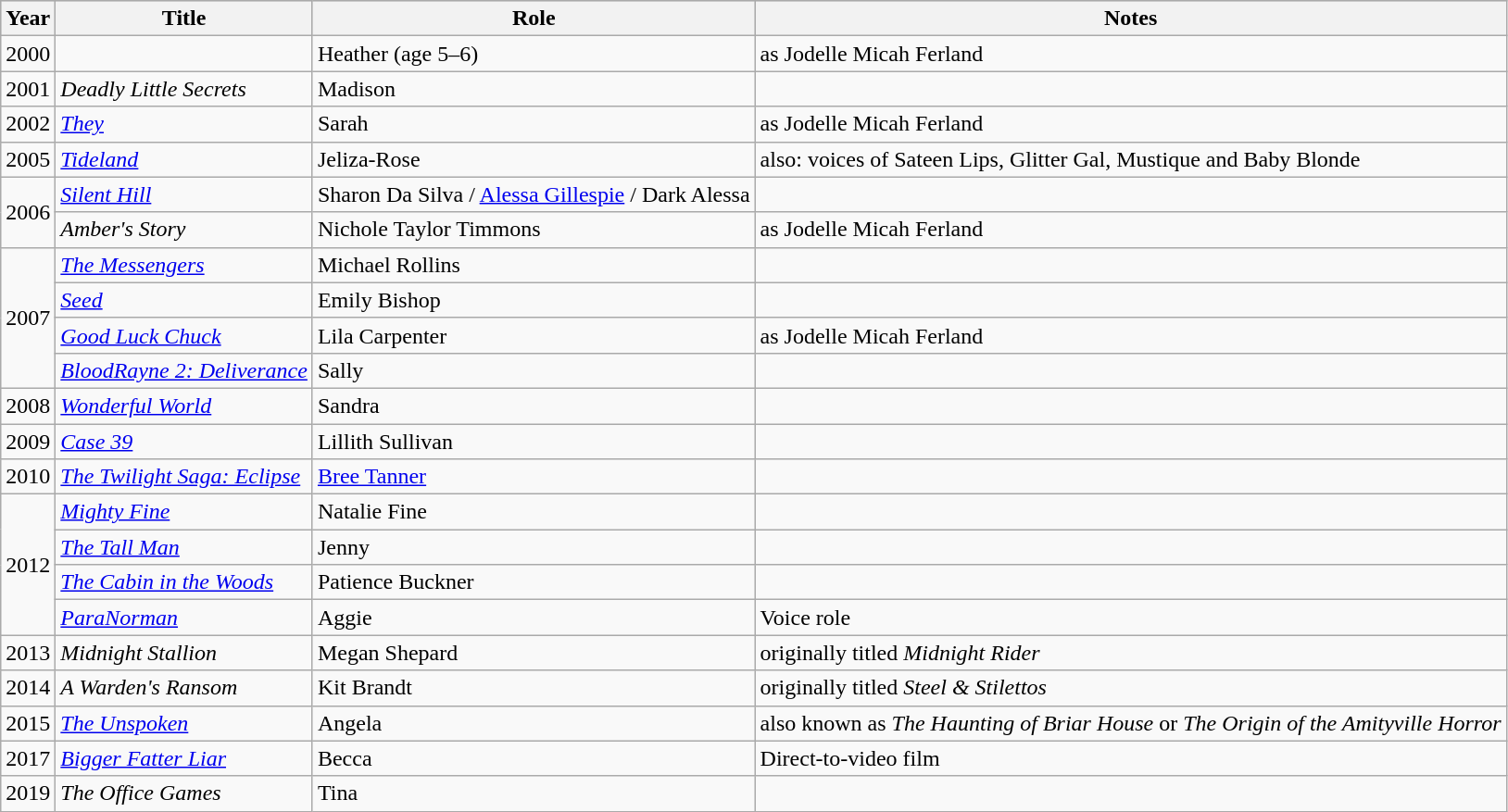<table class="wikitable sortable">
<tr style="background:#ccc; text-align:center;">
<th>Year</th>
<th>Title</th>
<th>Role</th>
<th class="unsortable">Notes</th>
</tr>
<tr>
<td>2000</td>
<td data-sort-value="Linda McCartney Story, The"></td>
<td>Heather (age 5–6)</td>
<td>as Jodelle Micah Ferland</td>
</tr>
<tr>
<td>2001</td>
<td><em>Deadly Little Secrets</em></td>
<td>Madison</td>
<td></td>
</tr>
<tr>
<td>2002</td>
<td><em><a href='#'>They</a></em></td>
<td>Sarah</td>
<td>as Jodelle Micah Ferland</td>
</tr>
<tr>
<td>2005</td>
<td><em><a href='#'>Tideland</a></em></td>
<td>Jeliza-Rose</td>
<td>also: voices of Sateen Lips, Glitter Gal, Mustique and Baby Blonde</td>
</tr>
<tr>
<td rowspan="2">2006</td>
<td><em><a href='#'>Silent Hill</a></em></td>
<td style="white-space:nowrap;">Sharon Da Silva / <a href='#'>Alessa Gillespie</a> / Dark Alessa</td>
<td></td>
</tr>
<tr>
<td><em>Amber's Story</em></td>
<td>Nichole Taylor Timmons</td>
<td>as Jodelle Micah Ferland</td>
</tr>
<tr>
<td rowspan="4">2007</td>
<td data-sort-value="Messengers, The"><em><a href='#'>The Messengers</a></em></td>
<td>Michael Rollins</td>
<td></td>
</tr>
<tr>
<td><em><a href='#'>Seed</a></em></td>
<td>Emily Bishop</td>
<td></td>
</tr>
<tr>
<td><em><a href='#'>Good Luck Chuck</a></em></td>
<td>Lila Carpenter</td>
<td>as Jodelle Micah Ferland</td>
</tr>
<tr>
<td><em><a href='#'>BloodRayne 2: Deliverance</a></em></td>
<td>Sally</td>
<td></td>
</tr>
<tr>
<td>2008</td>
<td><em><a href='#'>Wonderful World</a></em></td>
<td>Sandra</td>
<td></td>
</tr>
<tr>
<td>2009</td>
<td><em><a href='#'>Case 39</a></em></td>
<td>Lillith Sullivan</td>
<td></td>
</tr>
<tr>
<td>2010</td>
<td data-sort-value="Twilight Saga: Eclipse, The"><em><a href='#'>The Twilight Saga: Eclipse</a></em></td>
<td><a href='#'>Bree Tanner</a></td>
<td></td>
</tr>
<tr>
<td rowspan="4">2012</td>
<td><em><a href='#'>Mighty Fine</a></em></td>
<td>Natalie Fine</td>
<td></td>
</tr>
<tr>
<td data-sort-value="Tall Man, The"><em><a href='#'>The Tall Man</a></em></td>
<td>Jenny</td>
<td></td>
</tr>
<tr>
<td data-sort-value="Cabin in the Woods, The"><em><a href='#'>The Cabin in the Woods</a></em></td>
<td>Patience Buckner</td>
<td></td>
</tr>
<tr>
<td><em><a href='#'>ParaNorman</a></em></td>
<td>Aggie</td>
<td>Voice role</td>
</tr>
<tr>
<td>2013</td>
<td><em>Midnight Stallion</em></td>
<td>Megan Shepard</td>
<td>originally titled <em>Midnight Rider</em></td>
</tr>
<tr>
<td>2014</td>
<td data-sort-value="Warden's Ransom, A"><em>A Warden's Ransom</em></td>
<td>Kit Brandt</td>
<td>originally titled <em>Steel & Stilettos</em></td>
</tr>
<tr>
<td>2015</td>
<td data-sort-value="Unspoken, The"><em><a href='#'>The Unspoken</a></em></td>
<td>Angela</td>
<td>also known as <em>The Haunting of Briar House</em> or <em>The Origin of the Amityville Horror</em></td>
</tr>
<tr>
<td>2017</td>
<td><em><a href='#'>Bigger Fatter Liar</a></em></td>
<td>Becca</td>
<td>Direct-to-video film</td>
</tr>
<tr>
<td>2019</td>
<td data-sort-value="Office Games, The"><em>The Office Games</em></td>
<td>Tina</td>
<td></td>
</tr>
</table>
